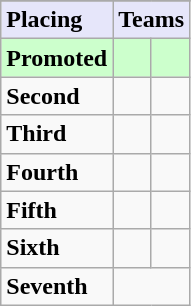<table class=wikitable>
<tr>
</tr>
<tr style="background: #E6E6FA;">
<td><strong>Placing</strong></td>
<td colspan="4" style="text-align:center"><strong>Teams</strong></td>
</tr>
<tr style="background: #ccffcc;">
<td><strong>Promoted</strong></td>
<td><strong></strong></td>
<td><strong></strong></td>
</tr>
<tr>
<td><strong>Second</strong></td>
<td></td>
<td></td>
</tr>
<tr>
<td><strong>Third</strong></td>
<td></td>
<td></td>
</tr>
<tr>
<td><strong>Fourth</strong></td>
<td></td>
<td></td>
</tr>
<tr>
<td><strong>Fifth</strong></td>
<td></td>
<td></td>
</tr>
<tr>
<td><strong>Sixth</strong></td>
<td></td>
<td></td>
</tr>
<tr>
<td><strong>Seventh</strong></td>
<td colspan=2></td>
</tr>
</table>
